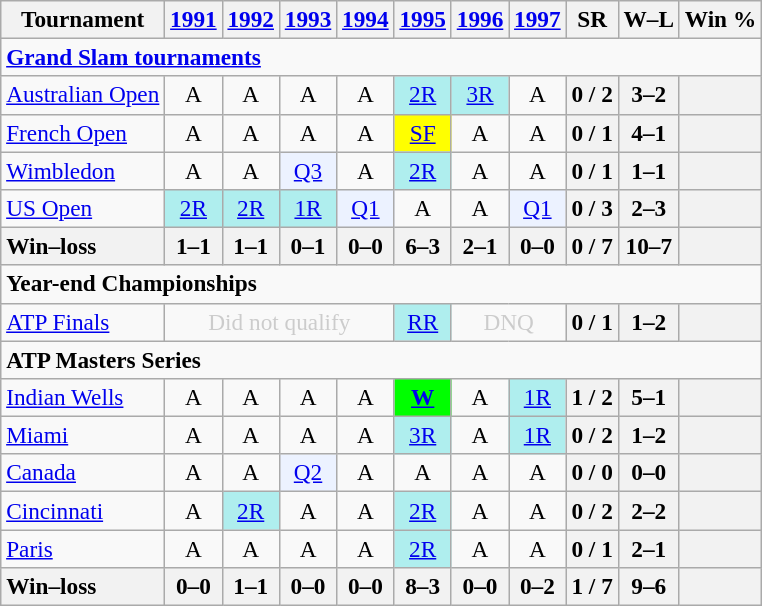<table class=wikitable style=text-align:center;font-size:97%>
<tr>
<th>Tournament</th>
<th><a href='#'>1991</a></th>
<th><a href='#'>1992</a></th>
<th><a href='#'>1993</a></th>
<th><a href='#'>1994</a></th>
<th><a href='#'>1995</a></th>
<th><a href='#'>1996</a></th>
<th><a href='#'>1997</a></th>
<th>SR</th>
<th>W–L</th>
<th>Win %</th>
</tr>
<tr>
<td colspan=23 align=left><strong><a href='#'>Grand Slam tournaments</a></strong></td>
</tr>
<tr>
<td align=left><a href='#'>Australian Open</a></td>
<td>A</td>
<td>A</td>
<td>A</td>
<td>A</td>
<td bgcolor=afeeee><a href='#'>2R</a></td>
<td bgcolor=afeeee><a href='#'>3R</a></td>
<td>A</td>
<th>0 / 2</th>
<th>3–2</th>
<th></th>
</tr>
<tr>
<td align=left><a href='#'>French Open</a></td>
<td>A</td>
<td>A</td>
<td>A</td>
<td>A</td>
<td bgcolor=yellow><a href='#'>SF</a></td>
<td>A</td>
<td>A</td>
<th>0 / 1</th>
<th>4–1</th>
<th></th>
</tr>
<tr>
<td align=left><a href='#'>Wimbledon</a></td>
<td>A</td>
<td>A</td>
<td bgcolor=ecf2ff><a href='#'>Q3</a></td>
<td>A</td>
<td bgcolor=afeeee><a href='#'>2R</a></td>
<td>A</td>
<td>A</td>
<th>0 / 1</th>
<th>1–1</th>
<th></th>
</tr>
<tr>
<td align=left><a href='#'>US Open</a></td>
<td bgcolor=afeeee><a href='#'>2R</a></td>
<td bgcolor=afeeee><a href='#'>2R</a></td>
<td bgcolor=afeeee><a href='#'>1R</a></td>
<td bgcolor=ecf2ff><a href='#'>Q1</a></td>
<td>A</td>
<td>A</td>
<td bgcolor=ecf2ff><a href='#'>Q1</a></td>
<th>0 / 3</th>
<th>2–3</th>
<th></th>
</tr>
<tr>
<th style=text-align:left>Win–loss</th>
<th>1–1</th>
<th>1–1</th>
<th>0–1</th>
<th>0–0</th>
<th>6–3</th>
<th>2–1</th>
<th>0–0</th>
<th>0 / 7</th>
<th>10–7</th>
<th></th>
</tr>
<tr>
<td colspan=22 align=left><strong>Year-end Championships</strong></td>
</tr>
<tr>
<td align=left><a href='#'>ATP Finals</a></td>
<td colspan=4 style=color:#cccccc>Did not qualify</td>
<td style=background:#afeeee><a href='#'>RR</a></td>
<td colspan=2 style=color:#cccccc>DNQ</td>
<th>0 / 1</th>
<th>1–2</th>
<th></th>
</tr>
<tr>
<td colspan=23 align=left><strong>ATP Masters Series</strong></td>
</tr>
<tr>
<td align=left><a href='#'>Indian Wells</a></td>
<td>A</td>
<td>A</td>
<td>A</td>
<td>A</td>
<td bgcolor=lime><a href='#'><strong>W</strong></a></td>
<td>A</td>
<td bgcolor=afeeee><a href='#'>1R</a></td>
<th>1 / 2</th>
<th>5–1</th>
<th></th>
</tr>
<tr>
<td align=left><a href='#'>Miami</a></td>
<td>A</td>
<td>A</td>
<td>A</td>
<td>A</td>
<td bgcolor=afeeee><a href='#'>3R</a></td>
<td>A</td>
<td bgcolor=afeeee><a href='#'>1R</a></td>
<th>0 / 2</th>
<th>1–2</th>
<th></th>
</tr>
<tr>
<td align=left><a href='#'>Canada</a></td>
<td>A</td>
<td>A</td>
<td bgcolor=ecf2ff><a href='#'>Q2</a></td>
<td>A</td>
<td>A</td>
<td>A</td>
<td>A</td>
<th>0 / 0</th>
<th>0–0</th>
<th></th>
</tr>
<tr>
<td align=left><a href='#'>Cincinnati</a></td>
<td>A</td>
<td bgcolor=afeeee><a href='#'>2R</a></td>
<td>A</td>
<td>A</td>
<td bgcolor=afeeee><a href='#'>2R</a></td>
<td>A</td>
<td>A</td>
<th>0 / 2</th>
<th>2–2</th>
<th></th>
</tr>
<tr>
<td align=left><a href='#'>Paris</a></td>
<td>A</td>
<td>A</td>
<td>A</td>
<td>A</td>
<td bgcolor=afeeee><a href='#'>2R</a></td>
<td>A</td>
<td>A</td>
<th>0 / 1</th>
<th>2–1</th>
<th></th>
</tr>
<tr>
<th style=text-align:left>Win–loss</th>
<th>0–0</th>
<th>1–1</th>
<th>0–0</th>
<th>0–0</th>
<th>8–3</th>
<th>0–0</th>
<th>0–2</th>
<th>1 / 7</th>
<th>9–6</th>
<th></th>
</tr>
</table>
